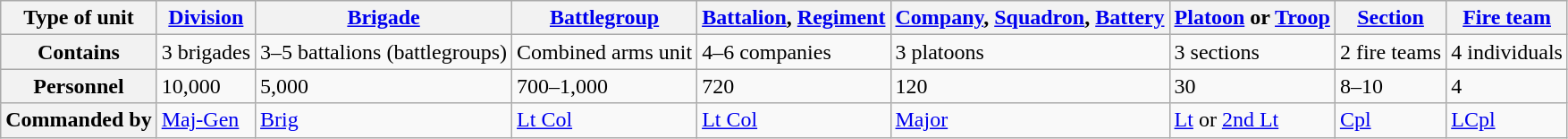<table class="wikitable">
<tr>
<th>Type of unit</th>
<th><a href='#'>Division</a></th>
<th><a href='#'>Brigade</a></th>
<th><a href='#'>Battlegroup</a></th>
<th><a href='#'>Battalion</a>, <a href='#'>Regiment</a></th>
<th><a href='#'>Company</a>, <a href='#'>Squadron</a>, <a href='#'>Battery</a></th>
<th><a href='#'>Platoon</a> or <a href='#'>Troop</a></th>
<th><a href='#'>Section</a></th>
<th><a href='#'>Fire team</a></th>
</tr>
<tr>
<th>Contains</th>
<td>3 brigades</td>
<td>3–5 battalions (battlegroups)</td>
<td>Combined arms unit</td>
<td>4–6 companies</td>
<td>3 platoons</td>
<td>3 sections</td>
<td>2 fire teams</td>
<td>4 individuals</td>
</tr>
<tr>
<th>Personnel</th>
<td>10,000</td>
<td>5,000</td>
<td>700–1,000</td>
<td>720</td>
<td>120</td>
<td>30</td>
<td>8–10</td>
<td>4</td>
</tr>
<tr>
<th>Commanded by</th>
<td><a href='#'>Maj-Gen</a></td>
<td><a href='#'>Brig</a></td>
<td><a href='#'>Lt Col</a></td>
<td><a href='#'>Lt Col</a></td>
<td><a href='#'>Major</a></td>
<td><a href='#'>Lt</a> or <a href='#'>2nd Lt</a></td>
<td><a href='#'>Cpl</a></td>
<td><a href='#'>LCpl</a></td>
</tr>
</table>
